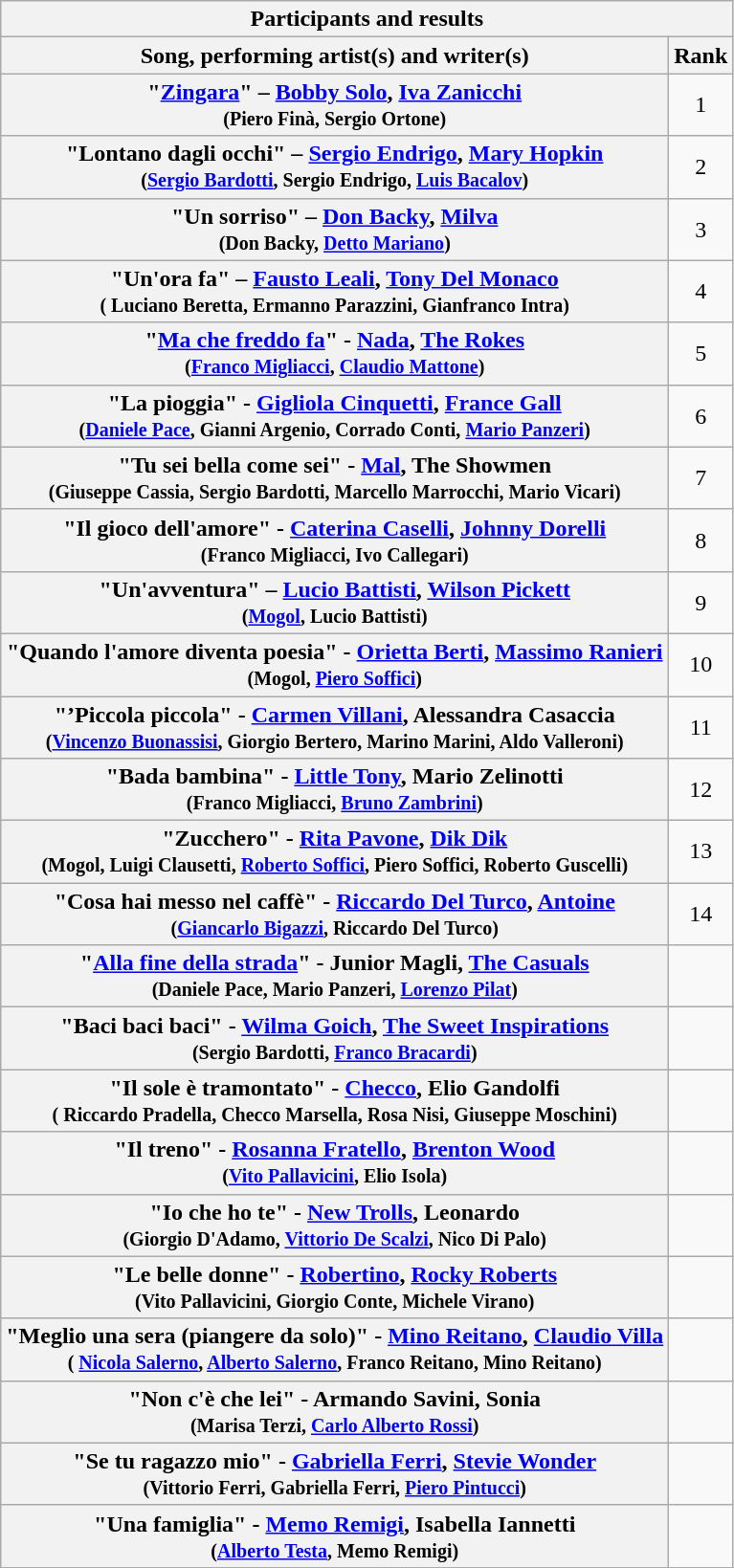<table class="plainrowheaders wikitable">
<tr>
<th colspan="3">Participants and results</th>
</tr>
<tr>
<th>Song, performing artist(s) and writer(s)</th>
<th>Rank</th>
</tr>
<tr>
<th scope="row">"<a href='#'>Zingara</a>" – <a href='#'>Bobby Solo</a>, <a href='#'>Iva Zanicchi</a> <br><small> 	(Piero Finà, Sergio Ortone)</small></th>
<td style="text-align:center;">1</td>
</tr>
<tr>
<th scope="row">"Lontano dagli occhi" – <a href='#'>Sergio Endrigo</a>, <a href='#'>Mary Hopkin</a>  <br><small>(<a href='#'>Sergio Bardotti</a>, Sergio Endrigo, <a href='#'>Luis Bacalov</a>)</small></th>
<td style="text-align:center;">2</td>
</tr>
<tr>
<th scope="row">"Un sorriso" – <a href='#'>Don Backy</a>, <a href='#'>Milva</a>  <br><small> 	(Don Backy, <a href='#'>Detto Mariano</a>) </small></th>
<td style="text-align:center;">3</td>
</tr>
<tr>
<th scope="row">"Un'ora fa"  –  	<a href='#'>Fausto Leali</a>, <a href='#'>Tony Del Monaco</a>  <br><small>( Luciano Beretta, Ermanno Parazzini, Gianfranco Intra)</small></th>
<td style="text-align:center;">4</td>
</tr>
<tr>
<th scope="row">"<a href='#'>Ma che freddo fa</a>" -  <a href='#'>Nada</a>, <a href='#'>The Rokes</a> <br><small>(<a href='#'>Franco Migliacci</a>, <a href='#'>Claudio Mattone</a>)</small></th>
<td style="text-align:center;">5</td>
</tr>
<tr>
<th scope="row">"La pioggia" -  	<a href='#'>Gigliola Cinquetti</a>, <a href='#'>France Gall</a> <br><small>(<a href='#'>Daniele Pace</a>, Gianni Argenio, Corrado Conti,  <a href='#'>Mario Panzeri</a>)</small></th>
<td style="text-align:center;">6</td>
</tr>
<tr>
<th scope="row">"Tu sei bella come sei" -   <a href='#'>Mal</a>,  The Showmen <br><small> (Giuseppe Cassia, Sergio Bardotti, Marcello Marrocchi, Mario Vicari) </small></th>
<td style="text-align:center;">7</td>
</tr>
<tr>
<th scope="row">"Il gioco dell'amore" -   	<a href='#'>Caterina Caselli</a>, <a href='#'>Johnny Dorelli</a>  <br><small> 	(Franco Migliacci, Ivo Callegari)</small></th>
<td style="text-align:center;">8</td>
</tr>
<tr>
<th scope="row">"Un'avventura" – 	 <a href='#'>Lucio Battisti</a>, <a href='#'>Wilson Pickett</a>  <br><small> 	(<a href='#'>Mogol</a>, Lucio Battisti)</small></th>
<td style="text-align:center;">9</td>
</tr>
<tr>
<th scope="row">"Quando l'amore diventa poesia" -  	<a href='#'>Orietta Berti</a>, <a href='#'>Massimo Ranieri</a> <br><small> 	 	(Mogol, <a href='#'>Piero Soffici</a>) </small></th>
<td style="text-align:center;">10</td>
</tr>
<tr>
<th scope="row">"’Piccola piccola" -  	 <a href='#'>Carmen Villani</a>, Alessandra Casaccia <br><small>  	(<a href='#'>Vincenzo Buonassisi</a>, Giorgio Bertero, Marino Marini, Aldo Valleroni)</small></th>
<td style="text-align:center;">11</td>
</tr>
<tr>
<th scope="row">"Bada bambina" -  	<a href='#'>Little Tony</a>, Mario Zelinotti <br><small> 	(Franco Migliacci, <a href='#'>Bruno Zambrini</a>)</small></th>
<td style="text-align:center;">12</td>
</tr>
<tr>
<th scope="row">"Zucchero" - <a href='#'>Rita Pavone</a>, <a href='#'>Dik Dik</a> <br><small> 	(Mogol, Luigi Clausetti, <a href='#'>Roberto Soffici</a>, Piero Soffici, Roberto Guscelli)</small></th>
<td style="text-align:center;">13</td>
</tr>
<tr>
<th scope="row">"Cosa hai messo nel caffè" -  <a href='#'>Riccardo Del Turco</a>, <a href='#'>Antoine</a>  <br><small> 	(<a href='#'>Giancarlo Bigazzi</a>, Riccardo Del Turco) </small></th>
<td style="text-align:center;">14</td>
</tr>
<tr>
<th scope="row">"<a href='#'>Alla fine della strada</a>" - Junior Magli, <a href='#'>The Casuals</a> <br><small> 	 (Daniele Pace, Mario Panzeri, <a href='#'>Lorenzo Pilat</a>) </small></th>
<td></td>
</tr>
<tr>
<th scope="row">"Baci baci baci" -  <a href='#'>Wilma Goich</a>, <a href='#'>The Sweet Inspirations</a> <br><small> 	(Sergio Bardotti, <a href='#'>Franco Bracardi</a>)</small></th>
<td></td>
</tr>
<tr>
<th scope="row">"Il sole è tramontato" - <a href='#'>Checco</a>, Elio Gandolfi <br><small>  ( Riccardo Pradella, Checco Marsella, Rosa Nisi, Giuseppe Moschini) </small></th>
<td></td>
</tr>
<tr>
<th scope="row">"Il treno" - <a href='#'>Rosanna Fratello</a>, <a href='#'>Brenton Wood</a> <br><small> (<a href='#'>Vito Pallavicini</a>, Elio Isola) </small></th>
<td></td>
</tr>
<tr>
<th scope="row">"Io che ho te" -  <a href='#'>New Trolls</a>, Leonardo <br><small> 	(Giorgio D'Adamo, <a href='#'>Vittorio De Scalzi</a>, Nico Di Palo) </small></th>
<td></td>
</tr>
<tr>
<th scope="row">"Le belle donne" -  <a href='#'>Robertino</a>, <a href='#'>Rocky Roberts</a> <br><small> (Vito Pallavicini, Giorgio Conte, Michele Virano) </small></th>
<td></td>
</tr>
<tr>
<th scope="row">"Meglio una sera (piangere da solo)" - <a href='#'>Mino Reitano</a>, <a href='#'>Claudio Villa</a> <br><small> 	( <a href='#'>Nicola Salerno</a>, <a href='#'>Alberto Salerno</a>, Franco Reitano, Mino Reitano) </small></th>
<td></td>
</tr>
<tr>
<th scope="row">"Non c'è che lei" - Armando Savini, Sonia   <br><small> 	(Marisa Terzi, <a href='#'>Carlo Alberto Rossi</a>) </small></th>
<td></td>
</tr>
<tr>
<th scope="row">"Se tu ragazzo mio" -  <a href='#'>Gabriella Ferri</a>, <a href='#'>Stevie Wonder</a>   <br><small> 	(Vittorio Ferri, Gabriella Ferri, <a href='#'>Piero Pintucci</a>) </small></th>
<td></td>
</tr>
<tr>
<th scope="row">"Una famiglia" - <a href='#'>Memo Remigi</a>, Isabella Iannetti   <br><small> 	(<a href='#'>Alberto Testa</a>, Memo Remigi) </small></th>
<td></td>
</tr>
<tr>
</tr>
</table>
